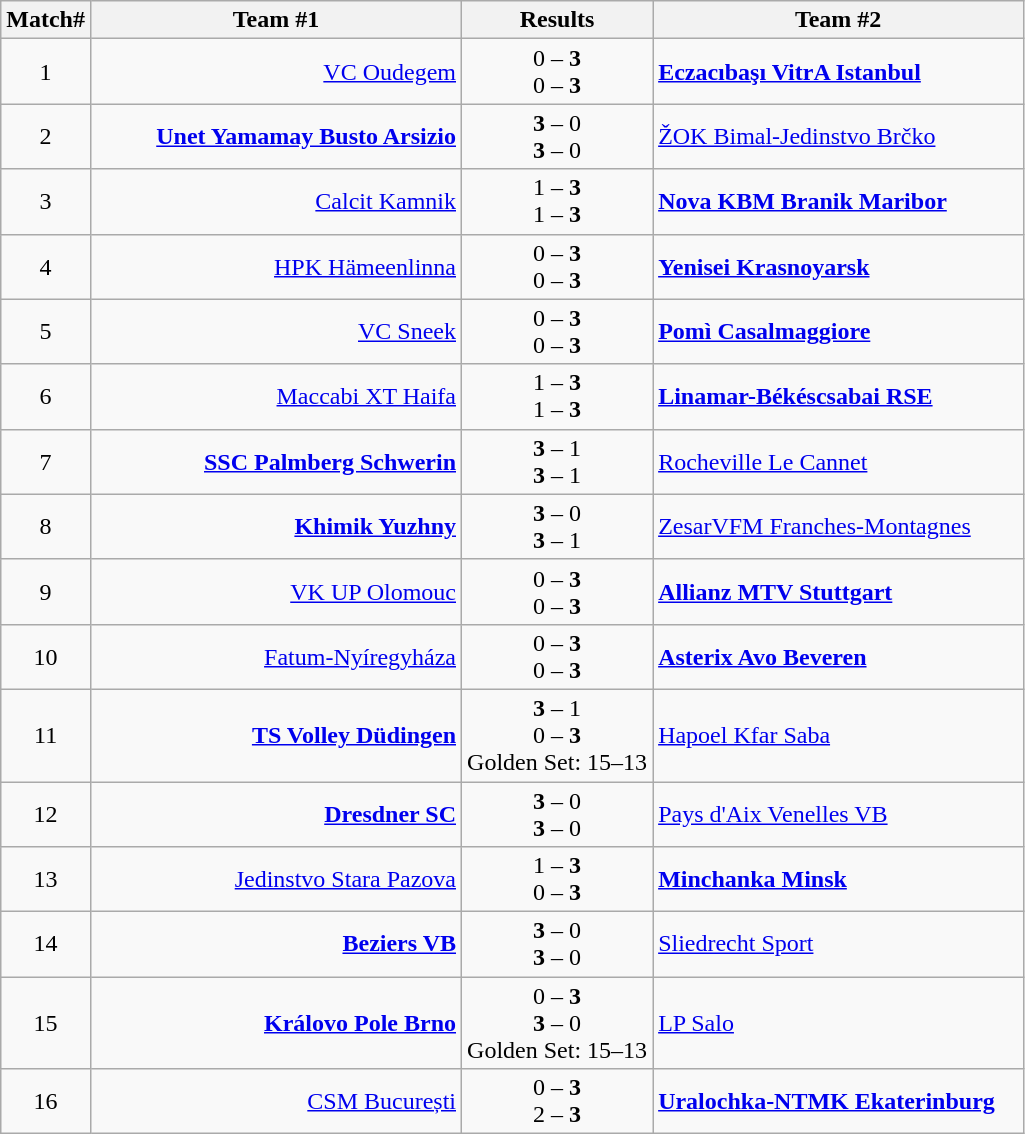<table class="wikitable" style="border-collapse: collapse;">
<tr>
<th>Match#</th>
<th align="right" width="240">Team #1</th>
<th>  Results  </th>
<th align="left" width="240">Team #2</th>
</tr>
<tr>
<td align="center">1</td>
<td align="right"><a href='#'>VC Oudegem</a> </td>
<td align="center">0 – <strong>3</strong> <br> 0 – <strong>3</strong></td>
<td> <strong><a href='#'>Eczacıbaşı VitrA Istanbul</a></strong></td>
</tr>
<tr>
<td align="center">2</td>
<td align="right"><strong><a href='#'>Unet Yamamay Busto Arsizio</a></strong> </td>
<td align="center"><strong>3</strong> – 0 <br> <strong>3</strong> – 0</td>
<td> <a href='#'>ŽOK Bimal-Jedinstvo Brčko</a></td>
</tr>
<tr>
<td align="center">3</td>
<td align="right"><a href='#'>Calcit Kamnik</a> </td>
<td align="center">1 – <strong>3</strong> <br> 1 – <strong>3</strong></td>
<td> <strong><a href='#'>Nova KBM Branik Maribor</a></strong></td>
</tr>
<tr>
<td align="center">4</td>
<td align="right"><a href='#'>HPK Hämeenlinna</a> </td>
<td align="center">0 – <strong>3</strong> <br> 0 – <strong>3</strong></td>
<td> <strong><a href='#'>Yenisei Krasnoyarsk</a></strong></td>
</tr>
<tr>
<td align="center">5</td>
<td align="right"><a href='#'>VC Sneek</a> </td>
<td align="center">0 – <strong>3</strong> <br> 0 – <strong>3</strong></td>
<td> <strong><a href='#'>Pomì Casalmaggiore</a></strong></td>
</tr>
<tr>
<td align="center">6</td>
<td align="right"><a href='#'>Maccabi XT Haifa</a> </td>
<td align="center">1 – <strong>3</strong> <br> 1 – <strong>3</strong></td>
<td> <strong><a href='#'>Linamar-Békéscsabai RSE</a></strong></td>
</tr>
<tr>
<td align="center">7</td>
<td align="right"><strong><a href='#'>SSC Palmberg Schwerin</a></strong> </td>
<td align="center"><strong>3</strong> – 1 <br> <strong>3</strong> – 1</td>
<td> <a href='#'>Rocheville Le Cannet</a></td>
</tr>
<tr>
<td align="center">8</td>
<td align="right"><strong><a href='#'>Khimik Yuzhny</a></strong> </td>
<td align="center"><strong>3</strong> – 0 <br> <strong>3</strong> – 1</td>
<td> <a href='#'>ZesarVFM Franches-Montagnes</a></td>
</tr>
<tr>
<td align="center">9</td>
<td align="right"><a href='#'>VK UP Olomouc</a> </td>
<td align="center">0 – <strong>3</strong> <br> 0 – <strong>3</strong></td>
<td> <strong><a href='#'>Allianz MTV Stuttgart</a></strong></td>
</tr>
<tr>
<td align="center">10</td>
<td align="right"><a href='#'>Fatum-Nyíregyháza</a> </td>
<td align="center">0 – <strong>3</strong> <br> 0 – <strong>3</strong></td>
<td> <strong><a href='#'>Asterix Avo Beveren</a></strong></td>
</tr>
<tr>
<td align="center">11</td>
<td align="right"><strong><a href='#'>TS Volley Düdingen</a></strong> </td>
<td align="center"><strong>3</strong> – 1 <br> 0 – <strong>3</strong> <br>Golden Set: 15–13</td>
<td> <a href='#'>Hapoel Kfar Saba</a></td>
</tr>
<tr>
<td align="center">12</td>
<td align="right"><strong><a href='#'>Dresdner SC</a></strong> </td>
<td align="center"><strong>3</strong> – 0 <br> <strong>3</strong> – 0</td>
<td> <a href='#'>Pays d'Aix Venelles VB</a></td>
</tr>
<tr>
<td align="center">13</td>
<td align="right"><a href='#'>Jedinstvo Stara Pazova</a> </td>
<td align="center">1 – <strong>3</strong> <br> 0 – <strong>3</strong></td>
<td> <strong><a href='#'>Minchanka Minsk</a></strong></td>
</tr>
<tr>
<td align="center">14</td>
<td align="right"><strong><a href='#'>Beziers VB</a></strong> </td>
<td align="center"><strong>3</strong> – 0 <br> <strong>3</strong> – 0</td>
<td> <a href='#'>Sliedrecht Sport</a></td>
</tr>
<tr>
<td align="center">15</td>
<td align="right"><strong><a href='#'>Královo Pole Brno</a></strong> </td>
<td align="center">0 – <strong>3</strong> <br> <strong>3</strong> – 0 <br>Golden Set: 15–13</td>
<td> <a href='#'>LP Salo</a></td>
</tr>
<tr>
<td align="center">16</td>
<td align="right"><a href='#'>CSM București</a> </td>
<td align="center">0 – <strong>3</strong> <br> 2 – <strong>3</strong></td>
<td> <strong><a href='#'>Uralochka-NTMK Ekaterinburg</a></strong></td>
</tr>
</table>
